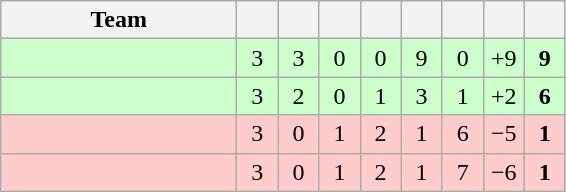<table class="wikitable" style="text-align:center;">
<tr>
<th width=150>Team</th>
<th width=20 abbr="Played"></th>
<th width=20 abbr="Won"></th>
<th width=20 abbr="Drawn"></th>
<th width=20 abbr="Lost"></th>
<th width=20 abbr="Goals for"></th>
<th width=20 abbr="Goals against"></th>
<th width=20 abbr="Goal difference"></th>
<th width=20 abbr="Points"></th>
</tr>
<tr bgcolor="#ccffcc">
<td align="left"></td>
<td>3</td>
<td>3</td>
<td>0</td>
<td>0</td>
<td>9</td>
<td>0</td>
<td>+9</td>
<td><strong>9</strong></td>
</tr>
<tr bgcolor="#ccffcc">
<td align="left"></td>
<td>3</td>
<td>2</td>
<td>0</td>
<td>1</td>
<td>3</td>
<td>1</td>
<td>+2</td>
<td><strong>6</strong></td>
</tr>
<tr bgcolor="#ffcccc">
<td align="left"></td>
<td>3</td>
<td>0</td>
<td>1</td>
<td>2</td>
<td>1</td>
<td>6</td>
<td>−5</td>
<td><strong>1</strong></td>
</tr>
<tr bgcolor="#ffcccc">
<td align="left"></td>
<td>3</td>
<td>0</td>
<td>1</td>
<td>2</td>
<td>1</td>
<td>7</td>
<td>−6</td>
<td><strong>1</strong></td>
</tr>
</table>
